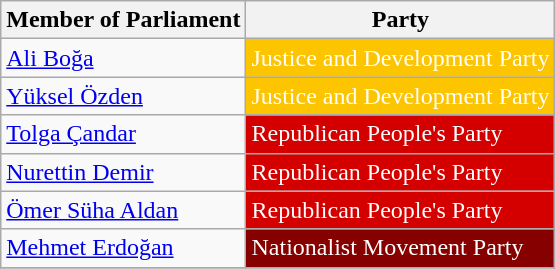<table class="wikitable">
<tr>
<th>Member of Parliament</th>
<th>Party</th>
</tr>
<tr>
<td><a href='#'>Ali Boğa</a></td>
<td style="background:#FDC400; color:white">Justice and Development Party</td>
</tr>
<tr>
<td><a href='#'>Yüksel Özden</a></td>
<td style="background:#FDC400; color:white">Justice and Development Party</td>
</tr>
<tr>
<td><a href='#'>Tolga Çandar</a></td>
<td style="background:#D40000; color:white">Republican People's Party</td>
</tr>
<tr>
<td><a href='#'>Nurettin Demir</a></td>
<td style="background:#D40000; color:white">Republican People's Party</td>
</tr>
<tr>
<td><a href='#'>Ömer Süha Aldan</a></td>
<td style="background:#D40000; color:white">Republican People's Party</td>
</tr>
<tr>
<td><a href='#'>Mehmet Erdoğan</a></td>
<td style="background:#870000; color:white">Nationalist Movement Party</td>
</tr>
<tr>
</tr>
</table>
